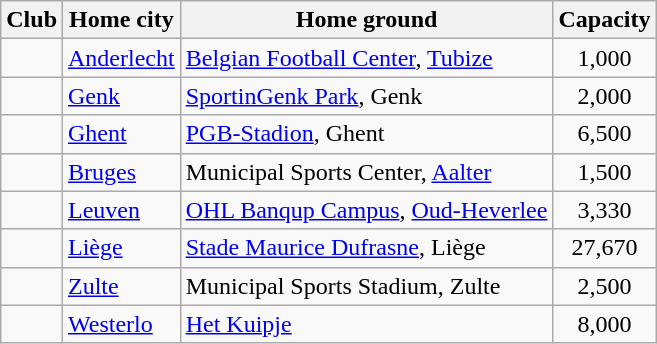<table class="wikitable sortable">
<tr>
<th>Club</th>
<th>Home city</th>
<th>Home ground</th>
<th>Capacity</th>
</tr>
<tr>
<td></td>
<td><a href='#'>Anderlecht</a></td>
<td><a href='#'>Belgian Football Center</a>, <a href='#'>Tubize</a></td>
<td align="center">1,000</td>
</tr>
<tr>
<td></td>
<td><a href='#'>Genk</a></td>
<td><a href='#'>SportinGenk Park</a>, Genk</td>
<td align="center">2,000</td>
</tr>
<tr>
<td></td>
<td><a href='#'>Ghent</a></td>
<td><a href='#'>PGB-Stadion</a>, Ghent</td>
<td align="center">6,500</td>
</tr>
<tr>
<td></td>
<td><a href='#'>Bruges</a></td>
<td>Municipal Sports Center, <a href='#'>Aalter</a></td>
<td align="center">1,500</td>
</tr>
<tr>
<td></td>
<td><a href='#'>Leuven</a></td>
<td><a href='#'>OHL Banqup Campus</a>, <a href='#'>Oud-Heverlee</a></td>
<td align="center">3,330</td>
</tr>
<tr>
<td></td>
<td><a href='#'>Liège</a></td>
<td><a href='#'>Stade Maurice Dufrasne</a>, Liège</td>
<td align="center">27,670</td>
</tr>
<tr>
<td></td>
<td><a href='#'>Zulte</a></td>
<td>Municipal Sports Stadium, Zulte</td>
<td align="center">2,500</td>
</tr>
<tr>
<td></td>
<td><a href='#'>Westerlo</a></td>
<td><a href='#'>Het Kuipje</a></td>
<td align="center">8,000</td>
</tr>
</table>
